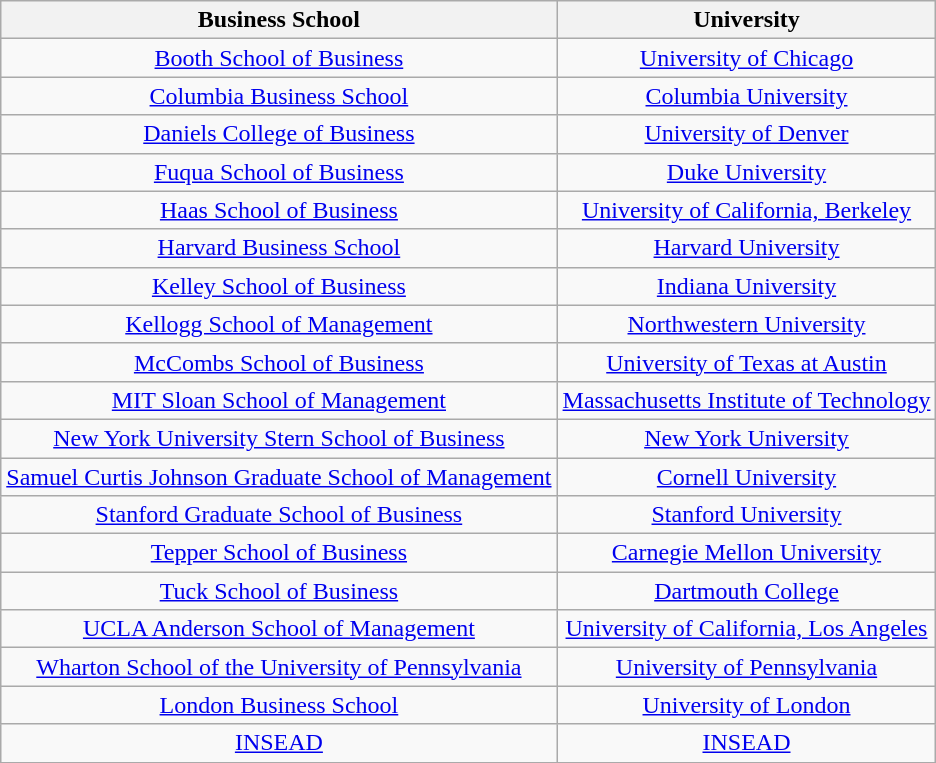<table class="wikitable" style="text-align: center;">
<tr>
<th>Business School</th>
<th>University</th>
</tr>
<tr>
<td><a href='#'>Booth School of Business</a></td>
<td><a href='#'>University of Chicago</a></td>
</tr>
<tr>
<td><a href='#'>Columbia Business School</a></td>
<td><a href='#'>Columbia University</a></td>
</tr>
<tr>
<td><a href='#'>Daniels College of Business</a></td>
<td><a href='#'>University of Denver</a></td>
</tr>
<tr>
<td><a href='#'>Fuqua School of Business</a></td>
<td><a href='#'>Duke University</a></td>
</tr>
<tr>
<td><a href='#'>Haas School of Business</a></td>
<td><a href='#'>University of California, Berkeley</a></td>
</tr>
<tr>
<td><a href='#'>Harvard Business School</a></td>
<td><a href='#'>Harvard University</a></td>
</tr>
<tr>
<td><a href='#'>Kelley School of Business</a></td>
<td><a href='#'>Indiana University</a></td>
</tr>
<tr>
<td><a href='#'>Kellogg School of Management</a></td>
<td><a href='#'>Northwestern University</a></td>
</tr>
<tr>
<td><a href='#'>McCombs School of Business</a></td>
<td><a href='#'>University of Texas at Austin</a></td>
</tr>
<tr>
<td><a href='#'>MIT Sloan School of Management</a></td>
<td><a href='#'>Massachusetts Institute of Technology</a></td>
</tr>
<tr>
<td><a href='#'>New York University Stern School of Business</a></td>
<td><a href='#'>New York University</a></td>
</tr>
<tr>
<td><a href='#'>Samuel Curtis Johnson Graduate School of Management</a></td>
<td><a href='#'>Cornell University</a></td>
</tr>
<tr>
<td><a href='#'>Stanford Graduate School of Business</a></td>
<td><a href='#'>Stanford University</a></td>
</tr>
<tr>
<td><a href='#'>Tepper School of Business</a></td>
<td><a href='#'>Carnegie Mellon University</a></td>
</tr>
<tr>
<td><a href='#'>Tuck School of Business</a></td>
<td><a href='#'>Dartmouth College</a></td>
</tr>
<tr>
<td><a href='#'>UCLA Anderson School of Management</a></td>
<td><a href='#'>University of California, Los Angeles</a></td>
</tr>
<tr>
<td><a href='#'>Wharton School of the University of Pennsylvania</a></td>
<td><a href='#'>University of Pennsylvania</a></td>
</tr>
<tr>
<td><a href='#'>London Business School</a></td>
<td><a href='#'>University of London</a></td>
</tr>
<tr>
<td><a href='#'>INSEAD</a></td>
<td><a href='#'>INSEAD</a></td>
</tr>
</table>
